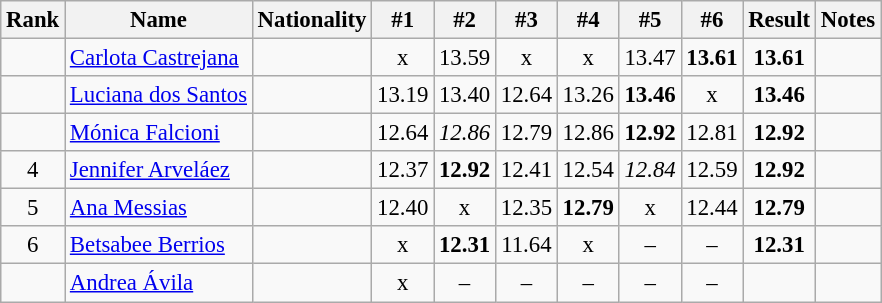<table class="wikitable sortable" style="text-align:center;font-size:95%">
<tr>
<th>Rank</th>
<th>Name</th>
<th>Nationality</th>
<th>#1</th>
<th>#2</th>
<th>#3</th>
<th>#4</th>
<th>#5</th>
<th>#6</th>
<th>Result</th>
<th>Notes</th>
</tr>
<tr>
<td></td>
<td align=left><a href='#'>Carlota Castrejana</a></td>
<td align=left></td>
<td>x</td>
<td>13.59</td>
<td>x</td>
<td>x</td>
<td>13.47</td>
<td><strong>13.61</strong></td>
<td><strong>13.61</strong></td>
<td></td>
</tr>
<tr>
<td></td>
<td align=left><a href='#'>Luciana dos Santos</a></td>
<td align=left></td>
<td>13.19</td>
<td>13.40</td>
<td>12.64</td>
<td>13.26</td>
<td><strong>13.46</strong></td>
<td>x</td>
<td><strong>13.46</strong></td>
<td></td>
</tr>
<tr>
<td></td>
<td align=left><a href='#'>Mónica Falcioni</a></td>
<td align=left></td>
<td>12.64</td>
<td><em>12.86</em></td>
<td>12.79</td>
<td>12.86</td>
<td><strong>12.92</strong></td>
<td>12.81</td>
<td><strong>12.92</strong></td>
<td></td>
</tr>
<tr>
<td>4</td>
<td align=left><a href='#'>Jennifer Arveláez</a></td>
<td align=left></td>
<td>12.37</td>
<td><strong>12.92</strong></td>
<td>12.41</td>
<td>12.54</td>
<td><em>12.84</em></td>
<td>12.59</td>
<td><strong>12.92</strong></td>
<td></td>
</tr>
<tr>
<td>5</td>
<td align=left><a href='#'>Ana Messias</a></td>
<td align=left></td>
<td>12.40</td>
<td>x</td>
<td>12.35</td>
<td><strong>12.79</strong></td>
<td>x</td>
<td>12.44</td>
<td><strong>12.79</strong></td>
<td></td>
</tr>
<tr>
<td>6</td>
<td align=left><a href='#'>Betsabee Berrios</a></td>
<td align=left></td>
<td>x</td>
<td><strong>12.31</strong></td>
<td>11.64</td>
<td>x</td>
<td>–</td>
<td>–</td>
<td><strong>12.31</strong></td>
<td></td>
</tr>
<tr>
<td></td>
<td align=left><a href='#'>Andrea Ávila</a></td>
<td align=left></td>
<td>x</td>
<td>–</td>
<td>–</td>
<td>–</td>
<td>–</td>
<td>–</td>
<td><strong></strong></td>
<td></td>
</tr>
</table>
